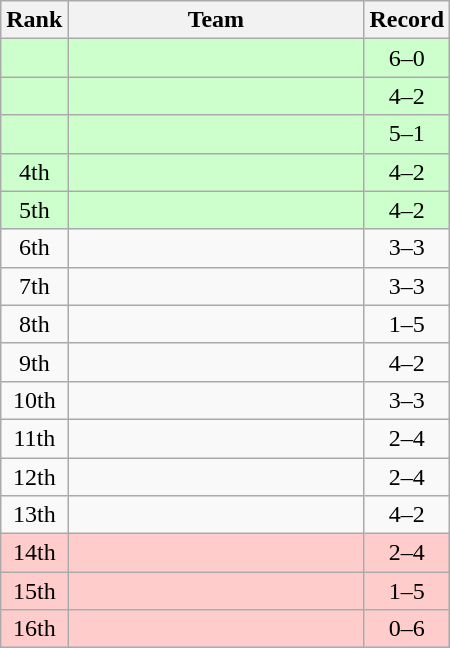<table class=wikitable style="text-align:center;">
<tr>
<th>Rank</th>
<th width=190>Team</th>
<th>Record</th>
</tr>
<tr bgcolor=ccffcc>
<td></td>
<td align=left></td>
<td>6–0</td>
</tr>
<tr bgcolor=ccffcc>
<td></td>
<td align=left></td>
<td>4–2</td>
</tr>
<tr bgcolor=ccffcc>
<td></td>
<td align=left></td>
<td>5–1</td>
</tr>
<tr bgcolor=ccffcc>
<td>4th</td>
<td align=left></td>
<td>4–2</td>
</tr>
<tr bgcolor=ccffcc>
<td>5th</td>
<td align=left></td>
<td>4–2</td>
</tr>
<tr>
<td>6th</td>
<td align=left></td>
<td>3–3</td>
</tr>
<tr>
<td>7th</td>
<td align=left></td>
<td>3–3</td>
</tr>
<tr>
<td>8th</td>
<td align=left></td>
<td>1–5</td>
</tr>
<tr>
<td>9th</td>
<td align=left></td>
<td>4–2</td>
</tr>
<tr>
<td>10th</td>
<td align=left></td>
<td>3–3</td>
</tr>
<tr>
<td>11th</td>
<td align=left></td>
<td>2–4</td>
</tr>
<tr>
<td>12th</td>
<td align=left></td>
<td>2–4</td>
</tr>
<tr>
<td>13th</td>
<td align=left></td>
<td>4–2</td>
</tr>
<tr bgcolor=ffcccc>
<td>14th</td>
<td align=left></td>
<td>2–4</td>
</tr>
<tr bgcolor=ffcccc>
<td>15th</td>
<td align=left></td>
<td>1–5</td>
</tr>
<tr bgcolor=ffcccc>
<td>16th</td>
<td align=left></td>
<td>0–6</td>
</tr>
</table>
